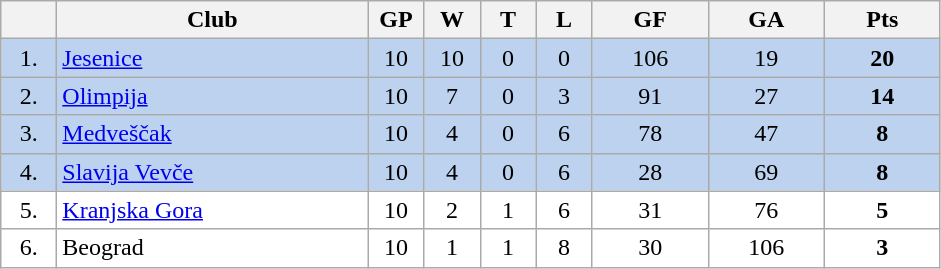<table class="wikitable">
<tr>
<th width="30"></th>
<th width="200">Club</th>
<th width="30">GP</th>
<th width="30">W</th>
<th width="30">T</th>
<th width="30">L</th>
<th width="70">GF</th>
<th width="70">GA</th>
<th width="70">Pts</th>
</tr>
<tr bgcolor="#BCD2EE" align="center">
<td>1.</td>
<td align="left"><a href='#'>Jesenice</a></td>
<td>10</td>
<td>10</td>
<td>0</td>
<td>0</td>
<td>106</td>
<td>19</td>
<td><strong>20</strong></td>
</tr>
<tr bgcolor="#BCD2EE" align="center">
<td>2.</td>
<td align="left"><a href='#'>Olimpija</a></td>
<td>10</td>
<td>7</td>
<td>0</td>
<td>3</td>
<td>91</td>
<td>27</td>
<td><strong>14</strong></td>
</tr>
<tr bgcolor="#BCD2EE" align="center">
<td>3.</td>
<td align="left"><a href='#'>Medveščak</a></td>
<td>10</td>
<td>4</td>
<td>0</td>
<td>6</td>
<td>78</td>
<td>47</td>
<td><strong>8</strong></td>
</tr>
<tr bgcolor="#BCD2EE" align="center">
<td>4.</td>
<td align="left"><a href='#'>Slavija Vevče</a></td>
<td>10</td>
<td>4</td>
<td>0</td>
<td>6</td>
<td>28</td>
<td>69</td>
<td><strong>8</strong></td>
</tr>
<tr bgcolor="#FFFFFF" align="center">
<td>5.</td>
<td align="left"><a href='#'>Kranjska Gora</a></td>
<td>10</td>
<td>2</td>
<td>1</td>
<td>6</td>
<td>31</td>
<td>76</td>
<td><strong>5</strong></td>
</tr>
<tr bgcolor="#FFFFFF" align="center">
<td>6.</td>
<td align="left">Beograd</td>
<td>10</td>
<td>1</td>
<td>1</td>
<td>8</td>
<td>30</td>
<td>106</td>
<td><strong>3</strong></td>
</tr>
</table>
